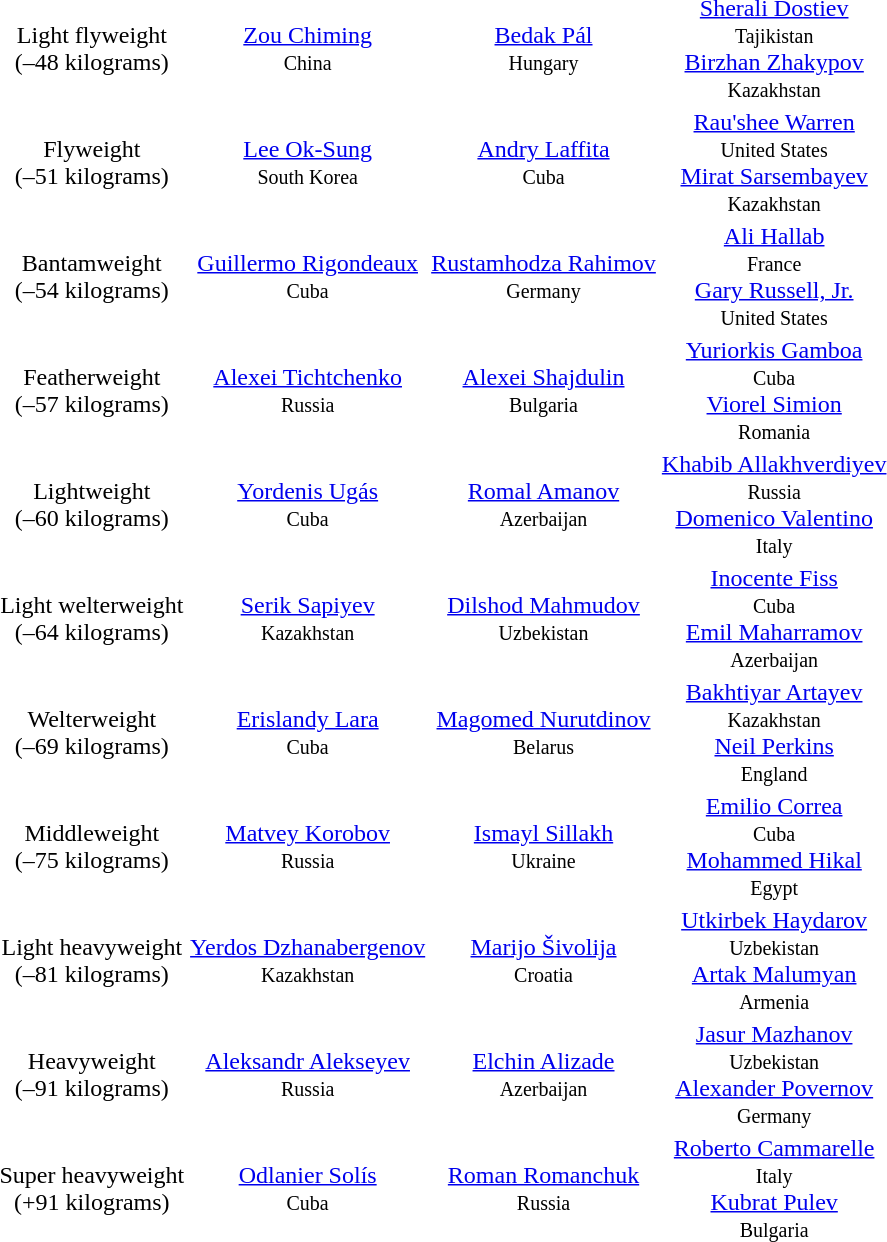<table>
<tr align="center">
<td>Light flyweight<br>(–48 kilograms)</td>
<td> <a href='#'>Zou Chiming</a><br><small>China</small></td>
<td> <a href='#'>Bedak Pál</a><br><small>Hungary</small></td>
<td> <a href='#'>Sherali Dostiev</a><br><small>Tajikistan</small><br> <a href='#'>Birzhan Zhakypov</a><br><small>Kazakhstan</small></td>
</tr>
<tr align="center">
<td>Flyweight<br>(–51 kilograms)</td>
<td> <a href='#'>Lee Ok-Sung</a><br><small>South Korea</small></td>
<td> <a href='#'>Andry Laffita</a><br><small>Cuba</small></td>
<td> <a href='#'>Rau'shee Warren</a><br><small>United States</small><br> <a href='#'>Mirat Sarsembayev</a><br><small>Kazakhstan</small></td>
</tr>
<tr align="center">
<td>Bantamweight<br>(–54 kilograms)</td>
<td> <a href='#'>Guillermo Rigondeaux</a><br><small>Cuba</small></td>
<td> <a href='#'>Rustamhodza Rahimov</a><br><small>Germany</small></td>
<td> <a href='#'>Ali Hallab</a><br><small>France</small><br> <a href='#'>Gary Russell, Jr.</a><br><small>United States</small></td>
</tr>
<tr align="center">
<td>Featherweight<br>(–57 kilograms)</td>
<td> <a href='#'>Alexei Tichtchenko</a><br><small>Russia</small></td>
<td> <a href='#'>Alexei Shajdulin</a><br><small>Bulgaria</small></td>
<td> <a href='#'>Yuriorkis Gamboa</a><br><small>Cuba</small><br> <a href='#'>Viorel Simion</a><br><small>Romania</small></td>
</tr>
<tr align="center">
<td>Lightweight<br>(–60 kilograms)</td>
<td> <a href='#'>Yordenis Ugás</a><br><small>Cuba</small></td>
<td> <a href='#'>Romal Amanov</a><br><small>Azerbaijan</small></td>
<td> <a href='#'>Khabib Allakhverdiyev</a><br><small>Russia</small><br> <a href='#'>Domenico Valentino</a><br><small>Italy</small></td>
</tr>
<tr align="center">
<td>Light welterweight<br>(–64 kilograms)</td>
<td> <a href='#'>Serik Sapiyev</a><br><small>Kazakhstan</small></td>
<td> <a href='#'>Dilshod Mahmudov</a><br><small>Uzbekistan</small></td>
<td> <a href='#'>Inocente Fiss</a><br><small>Cuba</small><br> <a href='#'>Emil Maharramov</a><br><small>Azerbaijan</small></td>
</tr>
<tr align="center">
<td>Welterweight<br>(–69 kilograms)</td>
<td> <a href='#'>Erislandy Lara</a><br><small>Cuba</small></td>
<td> <a href='#'>Magomed Nurutdinov</a><br><small>Belarus</small></td>
<td> <a href='#'>Bakhtiyar Artayev</a><br><small>Kazakhstan</small><br> <a href='#'>Neil Perkins</a><br><small>England</small></td>
</tr>
<tr align="center">
<td>Middleweight<br>(–75 kilograms)</td>
<td> <a href='#'>Matvey Korobov</a><br><small>Russia</small></td>
<td> <a href='#'>Ismayl Sillakh</a><br><small>Ukraine</small></td>
<td> <a href='#'>Emilio Correa</a><br><small>Cuba</small><br> <a href='#'>Mohammed Hikal</a><br><small>Egypt</small></td>
</tr>
<tr align="center">
<td>Light heavyweight<br>(–81 kilograms)</td>
<td> <a href='#'>Yerdos Dzhanabergenov</a><br><small>Kazakhstan</small></td>
<td> <a href='#'>Marijo Šivolija</a><br><small>Croatia</small></td>
<td> <a href='#'>Utkirbek Haydarov</a><br><small>Uzbekistan</small><br> <a href='#'>Artak Malumyan</a><br><small>Armenia</small></td>
</tr>
<tr align="center">
<td>Heavyweight<br>(–91 kilograms)</td>
<td> <a href='#'>Aleksandr Alekseyev</a><br><small>Russia</small></td>
<td> <a href='#'>Elchin Alizade</a><br><small>Azerbaijan</small></td>
<td> <a href='#'>Jasur Mazhanov</a><br><small>Uzbekistan</small><br> <a href='#'>Alexander Povernov</a><br><small>Germany</small></td>
</tr>
<tr align="center">
<td>Super heavyweight<br>(+91 kilograms)</td>
<td> <a href='#'>Odlanier Solís</a><br><small>Cuba</small></td>
<td> <a href='#'>Roman Romanchuk</a><br><small>Russia</small></td>
<td> <a href='#'>Roberto Cammarelle</a><br><small>Italy</small><br> <a href='#'>Kubrat Pulev</a><br><small>Bulgaria</small></td>
</tr>
</table>
